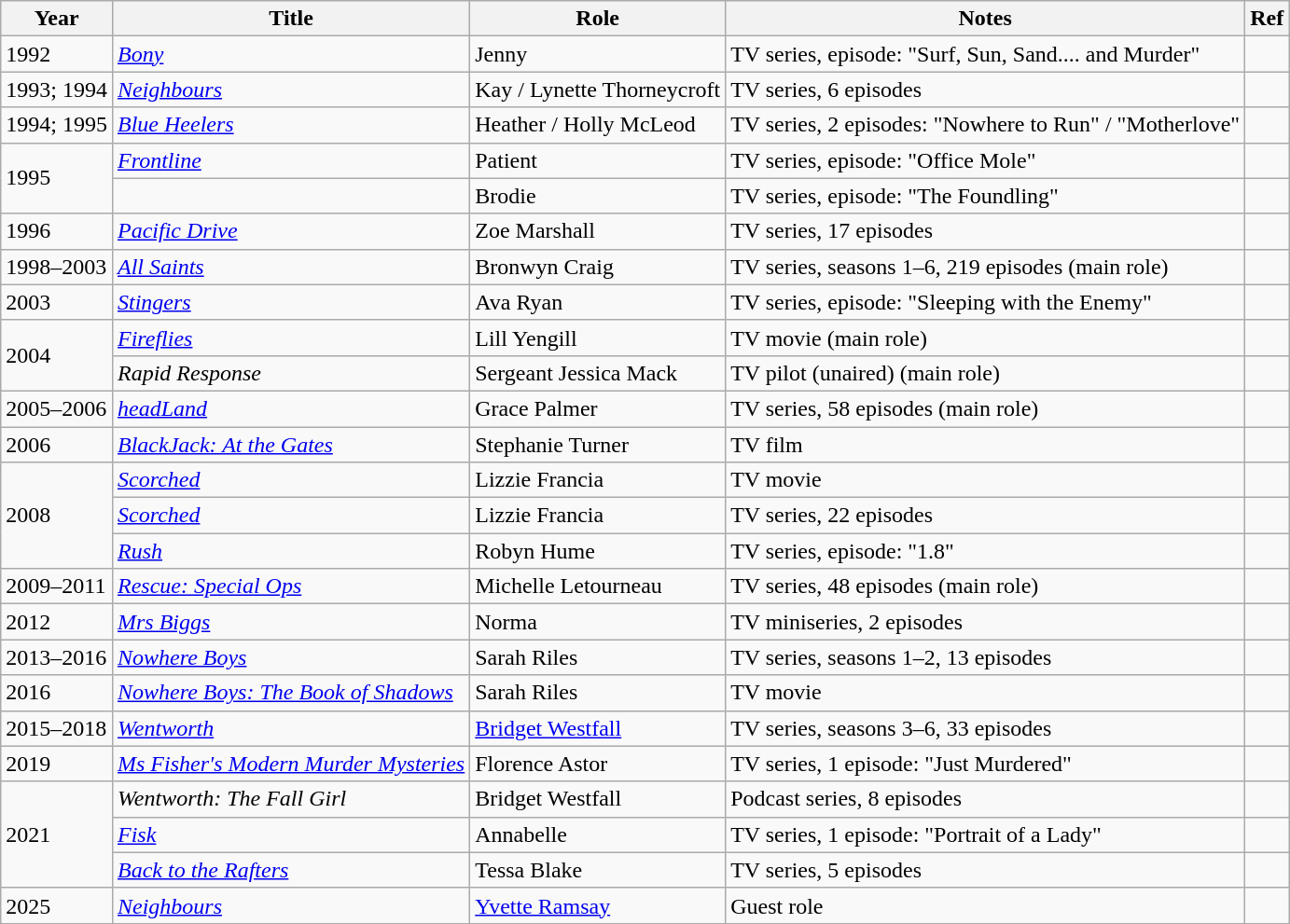<table class="wikitable sortable">
<tr>
<th>Year</th>
<th>Title</th>
<th>Role</th>
<th class = "unsortable">Notes</th>
<th>Ref</th>
</tr>
<tr>
<td>1992</td>
<td><em><a href='#'>Bony</a></em></td>
<td>Jenny</td>
<td>TV series, episode: "Surf, Sun, Sand.... and Murder"</td>
<td></td>
</tr>
<tr>
<td>1993; 1994</td>
<td><em><a href='#'>Neighbours</a></em></td>
<td>Kay / Lynette Thorneycroft</td>
<td>TV series, 6 episodes</td>
<td></td>
</tr>
<tr>
<td>1994; 1995</td>
<td><em><a href='#'>Blue Heelers</a></em></td>
<td>Heather / Holly McLeod</td>
<td>TV series, 2 episodes: "Nowhere to Run" / "Motherlove"</td>
<td></td>
</tr>
<tr>
<td rowspan="2">1995</td>
<td><em><a href='#'>Frontline</a></em></td>
<td>Patient</td>
<td>TV series, episode: "Office Mole"</td>
<td></td>
</tr>
<tr>
<td><em></em></td>
<td>Brodie</td>
<td>TV series, episode: "The Foundling"</td>
<td></td>
</tr>
<tr>
<td>1996</td>
<td><em><a href='#'>Pacific Drive</a></em></td>
<td>Zoe Marshall</td>
<td>TV series, 17 episodes</td>
<td></td>
</tr>
<tr>
<td>1998–2003</td>
<td><em><a href='#'>All Saints</a></em></td>
<td>Bronwyn Craig</td>
<td>TV series, seasons 1–6, 219 episodes (main role)</td>
<td></td>
</tr>
<tr>
<td>2003</td>
<td><em><a href='#'>Stingers</a></em></td>
<td>Ava Ryan</td>
<td>TV series, episode: "Sleeping with the Enemy"</td>
<td></td>
</tr>
<tr>
<td rowspan="2">2004</td>
<td><em><a href='#'>Fireflies</a></em></td>
<td>Lill Yengill</td>
<td>TV movie (main role)</td>
<td></td>
</tr>
<tr>
<td><em>Rapid Response</em></td>
<td>Sergeant Jessica Mack</td>
<td>TV pilot (unaired) (main role)</td>
<td></td>
</tr>
<tr>
<td>2005–2006</td>
<td><em><a href='#'>headLand</a></em></td>
<td>Grace Palmer</td>
<td>TV series, 58 episodes (main role)</td>
<td></td>
</tr>
<tr>
<td>2006</td>
<td><em><a href='#'>BlackJack: At the Gates</a></em></td>
<td>Stephanie Turner</td>
<td>TV film</td>
<td></td>
</tr>
<tr>
<td rowspan="3">2008</td>
<td><em><a href='#'>Scorched</a></em></td>
<td>Lizzie Francia</td>
<td>TV movie</td>
<td></td>
</tr>
<tr>
<td><em><a href='#'>Scorched</a></em></td>
<td>Lizzie Francia</td>
<td>TV series, 22 episodes</td>
<td></td>
</tr>
<tr>
<td><em><a href='#'>Rush</a></em></td>
<td>Robyn Hume</td>
<td>TV series, episode: "1.8"</td>
<td></td>
</tr>
<tr>
<td>2009–2011</td>
<td><em><a href='#'>Rescue: Special Ops</a></em></td>
<td>Michelle Letourneau</td>
<td>TV series, 48 episodes (main role)</td>
<td></td>
</tr>
<tr>
<td>2012</td>
<td><em><a href='#'>Mrs Biggs</a></em></td>
<td>Norma</td>
<td>TV miniseries, 2 episodes</td>
<td></td>
</tr>
<tr>
<td>2013–2016</td>
<td><em><a href='#'>Nowhere Boys</a></em></td>
<td>Sarah Riles</td>
<td>TV series, seasons 1–2, 13 episodes</td>
<td></td>
</tr>
<tr>
<td>2016</td>
<td><em><a href='#'>Nowhere Boys: The Book of Shadows</a></em></td>
<td>Sarah Riles</td>
<td>TV movie</td>
<td></td>
</tr>
<tr>
<td>2015–2018</td>
<td><em><a href='#'>Wentworth</a></em></td>
<td><a href='#'>Bridget Westfall</a></td>
<td>TV series, seasons 3–6, 33 episodes</td>
<td></td>
</tr>
<tr>
<td>2019</td>
<td><em><a href='#'>Ms Fisher's Modern Murder Mysteries</a></em></td>
<td>Florence Astor</td>
<td>TV series, 1 episode: "Just Murdered"</td>
<td></td>
</tr>
<tr>
<td rowspan="3">2021</td>
<td><em>Wentworth: The Fall Girl</em></td>
<td>Bridget Westfall</td>
<td>Podcast series, 8 episodes</td>
<td></td>
</tr>
<tr>
<td><em><a href='#'>Fisk</a></em></td>
<td>Annabelle</td>
<td>TV series, 1 episode: "Portrait of a Lady"</td>
<td></td>
</tr>
<tr>
<td><em><a href='#'>Back to the Rafters</a></em></td>
<td>Tessa Blake</td>
<td>TV series, 5 episodes</td>
<td></td>
</tr>
<tr>
<td>2025</td>
<td><em><a href='#'>Neighbours</a></em></td>
<td><a href='#'>Yvette Ramsay</a></td>
<td>Guest role</td>
<td></td>
</tr>
</table>
